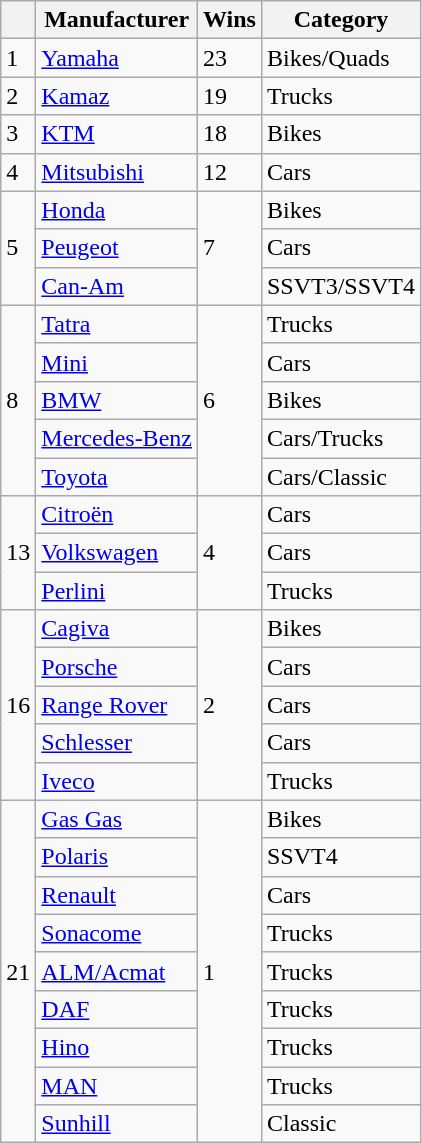<table class="wikitable">
<tr>
<th></th>
<th>Manufacturer</th>
<th>Wins</th>
<th>Category</th>
</tr>
<tr>
<td>1</td>
<td> <a href='#'>Yamaha</a></td>
<td>23</td>
<td>Bikes/Quads</td>
</tr>
<tr>
<td>2</td>
<td> <a href='#'>Kamaz</a></td>
<td>19</td>
<td>Trucks</td>
</tr>
<tr>
<td>3</td>
<td> <a href='#'>KTM</a></td>
<td>18</td>
<td>Bikes</td>
</tr>
<tr>
<td>4</td>
<td> <a href='#'>Mitsubishi</a></td>
<td>12</td>
<td>Cars</td>
</tr>
<tr>
<td rowspan="3">5</td>
<td> <a href='#'>Honda</a></td>
<td rowspan="3">7</td>
<td>Bikes</td>
</tr>
<tr>
<td> <a href='#'>Peugeot</a></td>
<td>Cars</td>
</tr>
<tr>
<td> <a href='#'>Can-Am</a></td>
<td>SSVT3/SSVT4</td>
</tr>
<tr>
<td rowspan="5">8</td>
<td> <a href='#'>Tatra</a></td>
<td rowspan="5">6</td>
<td>Trucks</td>
</tr>
<tr>
<td> <a href='#'>Mini</a></td>
<td>Cars</td>
</tr>
<tr>
<td> <a href='#'>BMW</a></td>
<td>Bikes</td>
</tr>
<tr>
<td> <a href='#'>Mercedes-Benz</a></td>
<td>Cars/Trucks</td>
</tr>
<tr>
<td> <a href='#'>Toyota</a></td>
<td>Cars/Classic</td>
</tr>
<tr>
<td rowspan=3>13</td>
<td> <a href='#'>Citroën</a></td>
<td rowspan="3">4</td>
<td>Cars</td>
</tr>
<tr>
<td> <a href='#'>Volkswagen</a></td>
<td>Cars</td>
</tr>
<tr>
<td> <a href='#'>Perlini</a></td>
<td>Trucks</td>
</tr>
<tr>
<td rowspan=5>16</td>
<td> <a href='#'>Cagiva</a></td>
<td rowspan="5">2</td>
<td>Bikes</td>
</tr>
<tr>
<td> <a href='#'>Porsche</a></td>
<td>Cars</td>
</tr>
<tr>
<td> <a href='#'>Range Rover</a></td>
<td>Cars</td>
</tr>
<tr>
<td> <a href='#'>Schlesser</a></td>
<td>Cars</td>
</tr>
<tr>
<td> <a href='#'>Iveco</a></td>
<td>Trucks</td>
</tr>
<tr>
<td rowspan=9>21</td>
<td> <a href='#'>Gas Gas</a></td>
<td rowspan="9">1</td>
<td>Bikes</td>
</tr>
<tr>
<td><a href='#'>Polaris</a></td>
<td>SSVT4</td>
</tr>
<tr>
<td> <a href='#'>Renault</a></td>
<td>Cars</td>
</tr>
<tr>
<td> <a href='#'>Sonacome</a></td>
<td>Trucks</td>
</tr>
<tr>
<td> <a href='#'>ALM/Acmat</a></td>
<td>Trucks</td>
</tr>
<tr>
<td> <a href='#'>DAF</a></td>
<td>Trucks</td>
</tr>
<tr>
<td> <a href='#'>Hino</a></td>
<td>Trucks</td>
</tr>
<tr>
<td> <a href='#'>MAN</a></td>
<td>Trucks</td>
</tr>
<tr>
<td> <a href='#'>Sunhill</a></td>
<td>Classic</td>
</tr>
</table>
